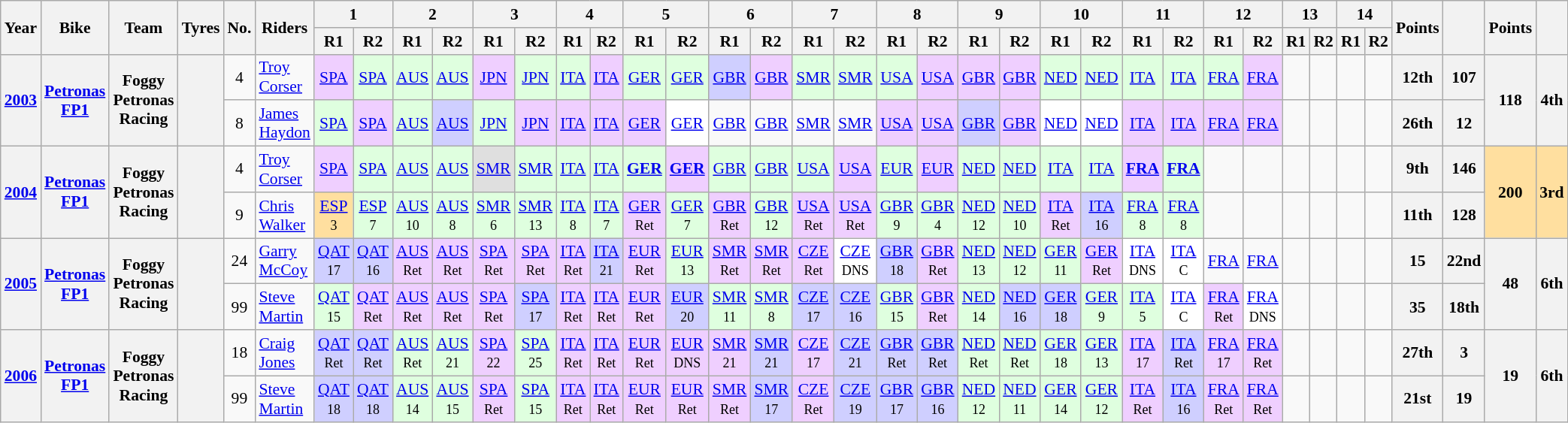<table class="wikitable" style="text-align:center; font-size:90%">
<tr>
<th valign="middle" rowspan=2>Year</th>
<th valign="middle" rowspan=2>Bike</th>
<th valign="middle" rowspan=2>Team</th>
<th valign="middle" rowspan=2>Tyres</th>
<th valign="middle" rowspan=2>No.</th>
<th valign="middle" rowspan=2>Riders</th>
<th colspan=2>1</th>
<th colspan=2>2</th>
<th colspan=2>3</th>
<th colspan=2>4</th>
<th colspan=2>5</th>
<th colspan=2>6</th>
<th colspan=2>7</th>
<th colspan=2>8</th>
<th colspan=2>9</th>
<th colspan=2>10</th>
<th colspan=2>11</th>
<th colspan=2>12</th>
<th colspan=2>13</th>
<th colspan=2>14</th>
<th valign="middle" rowspan=2>Points</th>
<th valign="middle" rowspan=2></th>
<th valign="middle" rowspan=2>Points</th>
<th valign="middle" rowspan=2></th>
</tr>
<tr>
<th>R1</th>
<th>R2</th>
<th>R1</th>
<th>R2</th>
<th>R1</th>
<th>R2</th>
<th>R1</th>
<th>R2</th>
<th>R1</th>
<th>R2</th>
<th>R1</th>
<th>R2</th>
<th>R1</th>
<th>R2</th>
<th>R1</th>
<th>R2</th>
<th>R1</th>
<th>R2</th>
<th>R1</th>
<th>R2</th>
<th>R1</th>
<th>R2</th>
<th>R1</th>
<th>R2</th>
<th>R1</th>
<th>R2</th>
<th>R1</th>
<th>R2</th>
</tr>
<tr>
<th rowspan="2"><a href='#'>2003</a></th>
<th rowspan="2"><a href='#'>Petronas FP1</a></th>
<th rowspan="2">Foggy Petronas Racing</th>
<th rowspan="2"></th>
<td>4</td>
<td align="left"> <a href='#'>Troy Corser</a></td>
<td style="background:#efcfff;"><a href='#'>SPA</a><br></td>
<td style="background:#dfffdf;"><a href='#'>SPA</a><br></td>
<td style="background:#dfffdf;"><a href='#'>AUS</a><br></td>
<td style="background:#dfffdf;"><a href='#'>AUS</a><br></td>
<td style="background:#efcfff;"><a href='#'>JPN</a><br></td>
<td style="background:#dfffdf;"><a href='#'>JPN</a><br></td>
<td style="background:#dfffdf;"><a href='#'>ITA</a><br></td>
<td style="background:#efcfff;"><a href='#'>ITA</a><br></td>
<td style="background:#dfffdf;"><a href='#'>GER</a><br></td>
<td style="background:#dfffdf;"><a href='#'>GER</a><br></td>
<td style="background:#cfcfff;"><a href='#'>GBR</a><br></td>
<td style="background:#efcfff;"><a href='#'>GBR</a><br></td>
<td style="background:#dfffdf;"><a href='#'>SMR</a><br></td>
<td style="background:#dfffdf;"><a href='#'>SMR</a><br></td>
<td style="background:#dfffdf;"><a href='#'>USA</a><br></td>
<td style="background:#efcfff;"><a href='#'>USA</a><br></td>
<td style="background:#efcfff;"><a href='#'>GBR</a><br></td>
<td style="background:#efcfff;"><a href='#'>GBR</a><br></td>
<td style="background:#dfffdf;"><a href='#'>NED</a><br></td>
<td style="background:#dfffdf;"><a href='#'>NED</a><br></td>
<td style="background:#dfffdf;"><a href='#'>ITA</a><br></td>
<td style="background:#dfffdf;"><a href='#'>ITA</a><br></td>
<td style="background:#dfffdf;"><a href='#'>FRA</a><br></td>
<td style="background:#efcfff;"><a href='#'>FRA</a><br></td>
<td></td>
<td></td>
<td></td>
<td></td>
<th>12th</th>
<th>107</th>
<th rowspan="2" style="background:#;">118</th>
<th rowspan="2" style="background:#;">4th</th>
</tr>
<tr>
<td>8</td>
<td align="left"> <a href='#'>James Haydon</a></td>
<td style="background:#dfffdf;"><a href='#'>SPA</a><br></td>
<td style="background:#efcfff;"><a href='#'>SPA</a><br></td>
<td style="background:#dfffdf;"><a href='#'>AUS</a><br></td>
<td style="background:#cfcfff;"><a href='#'>AUS</a><br></td>
<td style="background:#dfffdf;"><a href='#'>JPN</a><br></td>
<td style="background:#efcfff;"><a href='#'>JPN</a><br></td>
<td style="background:#efcfff;"><a href='#'>ITA</a><br></td>
<td style="background:#efcfff;"><a href='#'>ITA</a><br></td>
<td style="background:#efcfff;"><a href='#'>GER</a><br></td>
<td style="background:#ffffff;"><a href='#'>GER</a><br></td>
<td style="background:#;"><a href='#'>GBR</a><br></td>
<td style="background:#;"><a href='#'>GBR</a><br></td>
<td style="background:#;"><a href='#'>SMR</a><br></td>
<td style="background:#;"><a href='#'>SMR</a><br></td>
<td style="background:#efcfff;"><a href='#'>USA</a><br></td>
<td style="background:#efcfff;"><a href='#'>USA</a><br></td>
<td style="background:#cfcfff;"><a href='#'>GBR</a><br></td>
<td style="background:#efcfff;"><a href='#'>GBR</a><br></td>
<td style="background:#ffffff;"><a href='#'>NED</a><br></td>
<td style="background:#ffffff;"><a href='#'>NED</a><br></td>
<td style="background:#efcfff;"><a href='#'>ITA</a><br></td>
<td style="background:#efcfff;"><a href='#'>ITA</a><br></td>
<td style="background:#efcfff;"><a href='#'>FRA</a><br></td>
<td style="background:#efcfff;"><a href='#'>FRA</a><br></td>
<td></td>
<td></td>
<td></td>
<td></td>
<th>26th</th>
<th>12</th>
</tr>
<tr>
<th rowspan="2"><a href='#'>2004</a></th>
<th rowspan="2"><a href='#'>Petronas FP1</a></th>
<th rowspan="2">Foggy Petronas Racing</th>
<th rowspan="2"></th>
<td>4</td>
<td align="left"> <a href='#'>Troy Corser</a></td>
<td style="background:#efcfff;"><a href='#'>SPA</a><br></td>
<td style="background:#dfffdf;"><a href='#'>SPA</a><br></td>
<td style="background:#dfffdf;"><a href='#'>AUS</a><br></td>
<td style="background:#dfffdf;"><a href='#'>AUS</a><br></td>
<td style="background:#DFDFDF;"><a href='#'>SMR</a><br></td>
<td style="background:#dfffdf;"><a href='#'>SMR</a><br></td>
<td style="background:#dfffdf;"><a href='#'>ITA</a><br></td>
<td style="background:#dfffdf;"><a href='#'>ITA</a><br></td>
<td style="background:#dfffdf;"><strong><a href='#'>GER</a></strong><br></td>
<td style="background:#efcfff;"><strong><a href='#'>GER</a></strong><br></td>
<td style="background:#dfffdf;"><a href='#'>GBR</a><br></td>
<td style="background:#dfffdf;"><a href='#'>GBR</a><br></td>
<td style="background:#dfffdf;"><a href='#'>USA</a><br></td>
<td style="background:#efcfff;"><a href='#'>USA</a><br></td>
<td style="background:#dfffdf;"><a href='#'>EUR</a><br></td>
<td style="background:#efcfff;"><a href='#'>EUR</a><br></td>
<td style="background:#dfffdf;"><a href='#'>NED</a><br></td>
<td style="background:#dfffdf;"><a href='#'>NED</a><br></td>
<td style="background:#dfffdf;"><a href='#'>ITA</a><br></td>
<td style="background:#dfffdf;"><a href='#'>ITA</a><br></td>
<td style="background:#efcfff;"><strong><a href='#'>FRA</a></strong><br></td>
<td style="background:#dfffdf;"><strong><a href='#'>FRA</a></strong><br></td>
<td></td>
<td></td>
<td></td>
<td></td>
<td></td>
<td></td>
<th>9th</th>
<th>146</th>
<th rowspan="2" style="background:#ffdf9f;">200</th>
<th rowspan="2" style="background:#ffdf9f;">3rd</th>
</tr>
<tr>
<td>9</td>
<td align="left"> <a href='#'>Chris Walker</a></td>
<td style="background:#FFDF9F;"><a href='#'>ESP</a><br><small>3</small></td>
<td style="background:#DFFFDF;"><a href='#'>ESP</a><br><small>7</small></td>
<td style="background:#DFFFDF;"><a href='#'>AUS</a><br><small>10</small></td>
<td style="background:#DFFFDF;"><a href='#'>AUS</a><br><small>8</small></td>
<td style="background:#DFFFDF;"><a href='#'>SMR</a><br><small>6</small></td>
<td style="background:#DFFFDF;"><a href='#'>SMR</a><br><small>13</small></td>
<td style="background:#DFFFDF;"><a href='#'>ITA</a><br><small>8</small></td>
<td style="background:#DFFFDF;"><a href='#'>ITA</a><br><small>7</small></td>
<td style="background:#EFCFFF;"><a href='#'>GER</a><br><small>Ret</small></td>
<td style="background:#DFFFDF;"><a href='#'>GER</a><br><small>7</small></td>
<td style="background:#EFCFFF;"><a href='#'>GBR</a><br><small>Ret</small></td>
<td style="background:#DFFFDF;"><a href='#'>GBR</a><br><small>12</small></td>
<td style="background:#EFCFFF;"><a href='#'>USA</a><br><small>Ret</small></td>
<td style="background:#EFCFFF;"><a href='#'>USA</a><br><small>Ret</small></td>
<td style="background:#DFFFDF;"><a href='#'>GBR</a><br><small>9</small></td>
<td style="background:#DFFFDF;"><a href='#'>GBR</a><br><small>4</small></td>
<td style="background:#DFFFDF;"><a href='#'>NED</a><br><small>12</small></td>
<td style="background:#DFFFDF;"><a href='#'>NED</a><br><small>10</small></td>
<td style="background:#EFCFFF;"><a href='#'>ITA</a><br><small>Ret</small></td>
<td style="background:#CFCFFF;"><a href='#'>ITA</a><br><small>16</small></td>
<td style="background:#DFFFDF;"><a href='#'>FRA</a><br><small>8</small></td>
<td style="background:#DFFFDF;"><a href='#'>FRA</a><br><small>8</small></td>
<td></td>
<td></td>
<td></td>
<td></td>
<td></td>
<td></td>
<th>11th</th>
<th>128</th>
</tr>
<tr>
<th rowspan="2"><a href='#'>2005</a></th>
<th rowspan="2"><a href='#'>Petronas FP1</a></th>
<th rowspan="2">Foggy Petronas Racing</th>
<th rowspan="2"></th>
<td>24</td>
<td align="left"> <a href='#'>Garry McCoy</a></td>
<td style="background:#cfcfff;"><a href='#'>QAT</a><br><small>17</small></td>
<td style="background:#cfcfff;"><a href='#'>QAT</a><br><small>16</small></td>
<td style="background:#efcfff;"><a href='#'>AUS</a><br><small>Ret</small></td>
<td style="background:#efcfff;"><a href='#'>AUS</a><br><small>Ret</small></td>
<td style="background:#efcfff;"><a href='#'>SPA</a><br><small>Ret</small></td>
<td style="background:#efcfff;"><a href='#'>SPA</a><br><small>Ret</small></td>
<td style="background:#efcfff;"><a href='#'>ITA</a><br><small>Ret</small></td>
<td style="background:#cfcfff;"><a href='#'>ITA</a><br><small>21</small></td>
<td style="background:#efcfff;"><a href='#'>EUR</a><br><small>Ret</small></td>
<td style="background:#dfffdf;"><a href='#'>EUR</a><br><small>13</small></td>
<td style="background:#efcfff;"><a href='#'>SMR</a><br><small>Ret</small></td>
<td style="background:#efcfff;"><a href='#'>SMR</a><br><small>Ret</small></td>
<td style="background:#efcfff;"><a href='#'>CZE</a><br><small>Ret</small></td>
<td style="background:#ffffff;"><a href='#'>CZE</a><br><small>DNS</small></td>
<td style="background:#cfcfff;"><a href='#'>GBR</a><br><small>18</small></td>
<td style="background:#efcfff;"><a href='#'>GBR</a><br><small>Ret</small></td>
<td style="background:#dfffdf;"><a href='#'>NED</a><br><small>13</small></td>
<td style="background:#dfffdf;"><a href='#'>NED</a><br><small>12</small></td>
<td style="background:#dfffdf;"><a href='#'>GER</a><br><small>11</small></td>
<td style="background:#efcfff;"><a href='#'>GER</a><br><small>Ret</small></td>
<td style="background:#ffffff;"><a href='#'>ITA</a><br><small>DNS</small></td>
<td style="background:#ffffff;"><a href='#'>ITA</a><br><small>C</small></td>
<td style="background:#;"><a href='#'>FRA</a><br><small></small></td>
<td style="background:#;"><a href='#'>FRA</a><br><small></small></td>
<td></td>
<td></td>
<td></td>
<td></td>
<th style="background:#;">15</th>
<th style="background:#;">22nd</th>
<th rowspan="2" style="background:#;">48</th>
<th rowspan="2" style="background:#;">6th</th>
</tr>
<tr>
<td>99</td>
<td align="left"> <a href='#'>Steve Martin</a></td>
<td style="background:#DFFFDF;"><a href='#'>QAT</a><br><small>15</small></td>
<td style="background:#EFCFFF;"><a href='#'>QAT</a><br><small>Ret</small></td>
<td style="background:#EFCFFF;"><a href='#'>AUS</a><br><small>Ret</small></td>
<td style="background:#EFCFFF;"><a href='#'>AUS</a><br><small>Ret</small></td>
<td style="background:#EFCFFF;"><a href='#'>SPA</a><br><small>Ret</small></td>
<td style="background:#CFCFFF;"><a href='#'>SPA</a><br><small>17</small></td>
<td style="background:#EFCFFF;"><a href='#'>ITA</a><br><small>Ret</small></td>
<td style="background:#EFCFFF;"><a href='#'>ITA</a><br><small>Ret</small></td>
<td style="background:#EFCFFF;"><a href='#'>EUR</a><br><small>Ret</small></td>
<td style="background:#CFCFFF;"><a href='#'>EUR</a><br><small>20</small></td>
<td style="background:#DFFFDF;"><a href='#'>SMR</a><br><small>11</small></td>
<td style="background:#DFFFDF;"><a href='#'>SMR</a><br><small>8</small></td>
<td style="background:#CFCFFF;"><a href='#'>CZE</a><br><small>17</small></td>
<td style="background:#CFCFFF;"><a href='#'>CZE</a><br><small>16</small></td>
<td style="background:#DFFFDF;"><a href='#'>GBR</a><br><small>15</small></td>
<td style="background:#EFCFFF;"><a href='#'>GBR</a><br><small>Ret</small></td>
<td style="background:#DFFFDF;"><a href='#'>NED</a><br><small>14</small></td>
<td style="background:#CFCFFF;"><a href='#'>NED</a><br><small>16</small></td>
<td style="background:#CFCFFF;"><a href='#'>GER</a><br><small>18</small></td>
<td style="background:#DFFFDF;"><a href='#'>GER</a><br><small>9</small></td>
<td style="background:#DFFFDF;"><a href='#'>ITA</a><br><small>5</small></td>
<td style="background:#FFFFFF;"><a href='#'>ITA</a><br><small>C</small></td>
<td style="background:#EFCFFF;"><a href='#'>FRA</a><br><small>Ret</small></td>
<td style="background:#FFFFFF;"><a href='#'>FRA</a><br><small>DNS</small></td>
<td></td>
<td></td>
<td></td>
<td></td>
<th style="background:#;">35</th>
<th style="background:#;">18th</th>
</tr>
<tr>
<th rowspan="2"><a href='#'>2006</a></th>
<th rowspan="2"><a href='#'>Petronas FP1</a></th>
<th rowspan="2">Foggy Petronas Racing</th>
<th rowspan="2"></th>
<td>18</td>
<td align="left"> <a href='#'>Craig Jones</a></td>
<td style="background:#CFCFFF;"><a href='#'>QAT</a><br><small>Ret</small></td>
<td style="background:#CFCFFF;"><a href='#'>QAT</a><br><small>Ret</small></td>
<td style="background:#DFFFDF;"><a href='#'>AUS</a><br><small>Ret</small></td>
<td style="background:#DFFFDF;"><a href='#'>AUS</a><br><small>21</small></td>
<td style="background:#EFCFFF;"><a href='#'>SPA</a><br><small>22</small></td>
<td style="background:#DFFFDF;"><a href='#'>SPA</a><br><small>25</small></td>
<td style="background:#EFCFFF;"><a href='#'>ITA</a><br><small>Ret</small></td>
<td style="background:#EFCFFF;"><a href='#'>ITA</a><br><small>Ret</small></td>
<td style="background:#EFCFFF;"><a href='#'>EUR</a><br><small>Ret</small></td>
<td style="background:#EFCFFF;"><a href='#'>EUR</a><br><small>DNS</small></td>
<td style="background:#EFCFFF;"><a href='#'>SMR</a><br><small>21</small></td>
<td style="background:#CFCFFF;"><a href='#'>SMR</a><br><small>21</small></td>
<td style="background:#EFCFFF;"><a href='#'>CZE</a><br><small>17</small></td>
<td style="background:#CFCFFF;"><a href='#'>CZE</a><br><small>21</small></td>
<td style="background:#CFCFFF;"><a href='#'>GBR</a><br><small>Ret</small></td>
<td style="background:#CFCFFF;"><a href='#'>GBR</a><br><small>Ret</small></td>
<td style="background:#DFFFDF;"><a href='#'>NED</a><br><small>Ret</small></td>
<td style="background:#DFFFDF;"><a href='#'>NED</a><br><small>Ret</small></td>
<td style="background:#DFFFDF;"><a href='#'>GER</a><br><small>18</small></td>
<td style="background:#DFFFDF;"><a href='#'>GER</a><br><small>13</small></td>
<td style="background:#EFCFFF;"><a href='#'>ITA</a><br><small>17</small></td>
<td style="background:#CFCFFF;"><a href='#'>ITA</a><br><small>Ret</small></td>
<td style="background:#EFCFFF;"><a href='#'>FRA</a><br><small>17</small></td>
<td style="background:#EFCFFF;"><a href='#'>FRA</a><br><small>Ret</small></td>
<td></td>
<td></td>
<td></td>
<td></td>
<th>27th</th>
<th>3</th>
<th rowspan="2" style="background:#;">19</th>
<th rowspan="2" style="background:#;">6th</th>
</tr>
<tr>
<td>99</td>
<td align="left"> <a href='#'>Steve Martin</a></td>
<td style="background:#CFCFFF;"><a href='#'>QAT</a><br><small>18</small></td>
<td style="background:#CFCFFF;"><a href='#'>QAT</a><br><small>18</small></td>
<td style="background:#DFFFDF;"><a href='#'>AUS</a><br><small>14</small></td>
<td style="background:#DFFFDF;"><a href='#'>AUS</a><br><small>15</small></td>
<td style="background:#EFCFFF;"><a href='#'>SPA</a><br><small>Ret</small></td>
<td style="background:#DFFFDF;"><a href='#'>SPA</a><br><small>15</small></td>
<td style="background:#EFCFFF;"><a href='#'>ITA</a><br><small>Ret</small></td>
<td style="background:#EFCFFF;"><a href='#'>ITA</a><br><small>Ret</small></td>
<td style="background:#EFCFFF;"><a href='#'>EUR</a><br><small>Ret</small></td>
<td style="background:#EFCFFF;"><a href='#'>EUR</a><br><small>Ret</small></td>
<td style="background:#EFCFFF;"><a href='#'>SMR</a><br><small>Ret</small></td>
<td style="background:#CFCFFF;"><a href='#'>SMR</a><br><small>17</small></td>
<td style="background:#EFCFFF;"><a href='#'>CZE</a><br><small>Ret</small></td>
<td style="background:#CFCFFF;"><a href='#'>CZE</a><br><small>19</small></td>
<td style="background:#CFCFFF;"><a href='#'>GBR</a><br><small>17</small></td>
<td style="background:#CFCFFF;"><a href='#'>GBR</a><br><small>16</small></td>
<td style="background:#DFFFDF;"><a href='#'>NED</a><br><small>12</small></td>
<td style="background:#DFFFDF;"><a href='#'>NED</a><br><small>11</small></td>
<td style="background:#DFFFDF;"><a href='#'>GER</a><br><small>14</small></td>
<td style="background:#DFFFDF;"><a href='#'>GER</a><br><small>12</small></td>
<td style="background:#EFCFFF;"><a href='#'>ITA</a><br><small>Ret</small></td>
<td style="background:#CFCFFF;"><a href='#'>ITA</a><br><small>16</small></td>
<td style="background:#EFCFFF;"><a href='#'>FRA</a><br><small>Ret</small></td>
<td style="background:#EFCFFF;"><a href='#'>FRA</a><br><small>Ret</small></td>
<td></td>
<td></td>
<td></td>
<td></td>
<th>21st</th>
<th>19</th>
</tr>
</table>
